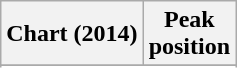<table class="wikitable sortable plainrowheaders" style="text-align:center">
<tr>
<th scope="col">Chart (2014)</th>
<th scope="col">Peak<br>position</th>
</tr>
<tr>
</tr>
<tr>
</tr>
<tr>
</tr>
</table>
